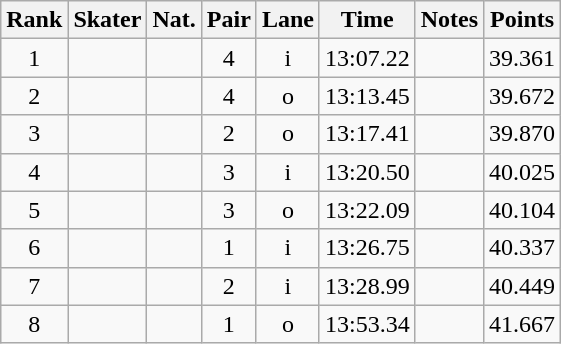<table class="wikitable sortable" border="1" style="text-align:center">
<tr>
<th>Rank</th>
<th>Skater</th>
<th>Nat.</th>
<th>Pair</th>
<th>Lane</th>
<th>Time</th>
<th>Notes</th>
<th>Points</th>
</tr>
<tr>
<td>1</td>
<td align=left></td>
<td></td>
<td>4</td>
<td>i</td>
<td>13:07.22</td>
<td></td>
<td>39.361</td>
</tr>
<tr>
<td>2</td>
<td align=left></td>
<td></td>
<td>4</td>
<td>o</td>
<td>13:13.45</td>
<td></td>
<td>39.672</td>
</tr>
<tr>
<td>3</td>
<td align=left></td>
<td></td>
<td>2</td>
<td>o</td>
<td>13:17.41</td>
<td></td>
<td>39.870</td>
</tr>
<tr>
<td>4</td>
<td align=left></td>
<td></td>
<td>3</td>
<td>i</td>
<td>13:20.50</td>
<td></td>
<td>40.025</td>
</tr>
<tr>
<td>5</td>
<td align=left></td>
<td></td>
<td>3</td>
<td>o</td>
<td>13:22.09</td>
<td></td>
<td>40.104</td>
</tr>
<tr>
<td>6</td>
<td align=left></td>
<td></td>
<td>1</td>
<td>i</td>
<td>13:26.75</td>
<td></td>
<td>40.337</td>
</tr>
<tr>
<td>7</td>
<td align=left></td>
<td></td>
<td>2</td>
<td>i</td>
<td>13:28.99</td>
<td></td>
<td>40.449</td>
</tr>
<tr>
<td>8</td>
<td align=left></td>
<td></td>
<td>1</td>
<td>o</td>
<td>13:53.34</td>
<td></td>
<td>41.667</td>
</tr>
</table>
